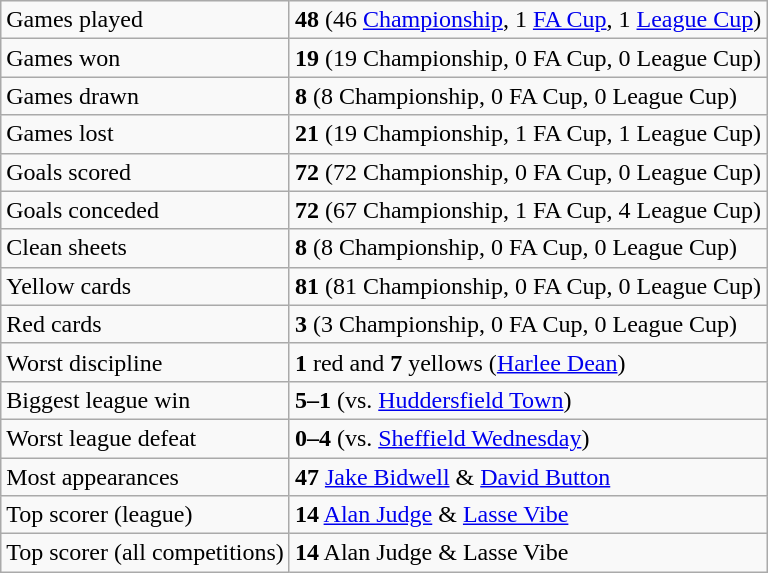<table class="wikitable">
<tr>
<td>Games played</td>
<td><strong>48</strong> (46 <a href='#'>Championship</a>, 1 <a href='#'>FA Cup</a>, 1 <a href='#'>League Cup</a>)</td>
</tr>
<tr>
<td>Games won</td>
<td><strong>19</strong> (19 Championship, 0 FA Cup, 0 League Cup)</td>
</tr>
<tr>
<td>Games drawn</td>
<td><strong>8</strong> (8 Championship, 0 FA Cup, 0 League Cup)</td>
</tr>
<tr>
<td>Games lost</td>
<td><strong>21</strong> (19 Championship, 1 FA Cup, 1 League Cup)</td>
</tr>
<tr>
<td>Goals scored</td>
<td><strong>72</strong> (72 Championship, 0 FA Cup, 0 League Cup)</td>
</tr>
<tr>
<td>Goals conceded</td>
<td><strong>72</strong> (67 Championship, 1 FA Cup, 4 League Cup)</td>
</tr>
<tr>
<td>Clean sheets</td>
<td><strong>8</strong> (8 Championship, 0 FA Cup, 0 League Cup)</td>
</tr>
<tr>
<td>Yellow cards</td>
<td><strong>81</strong> (81 Championship, 0 FA Cup, 0 League Cup)</td>
</tr>
<tr>
<td>Red cards</td>
<td><strong>3</strong> (3 Championship, 0 FA Cup, 0 League Cup)</td>
</tr>
<tr>
<td>Worst discipline</td>
<td><strong>1</strong> red and <strong>7</strong> yellows (<a href='#'>Harlee Dean</a>)</td>
</tr>
<tr>
<td>Biggest league win</td>
<td><strong>5–1</strong> (vs. <a href='#'>Huddersfield Town</a>)</td>
</tr>
<tr>
<td>Worst league defeat</td>
<td><strong>0–4</strong> (vs. <a href='#'>Sheffield Wednesday</a>)</td>
</tr>
<tr>
<td>Most appearances</td>
<td><strong>47</strong> <a href='#'>Jake Bidwell</a> & <a href='#'>David Button</a></td>
</tr>
<tr>
<td>Top scorer (league)</td>
<td><strong>14</strong> <a href='#'>Alan Judge</a> & <a href='#'>Lasse Vibe</a></td>
</tr>
<tr>
<td>Top scorer (all competitions)</td>
<td><strong>14</strong> Alan Judge & Lasse Vibe</td>
</tr>
</table>
